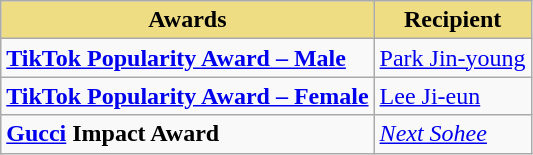<table class="wikitable" align="center">
<tr>
<th style="background:#EEDD82; text-align:center">Awards</th>
<th style="background:#EEDD82; text-align:center">Recipient</th>
</tr>
<tr>
<td><strong><a href='#'>TikTok Popularity Award – Male</a></strong></td>
<td><a href='#'>Park Jin-young</a></td>
</tr>
<tr>
<td><strong><a href='#'>TikTok Popularity Award – Female</a></strong></td>
<td><a href='#'>Lee Ji-eun</a></td>
</tr>
<tr>
<td><strong><a href='#'>Gucci</a> Impact Award</strong></td>
<td><em><a href='#'>Next Sohee</a></em></td>
</tr>
</table>
